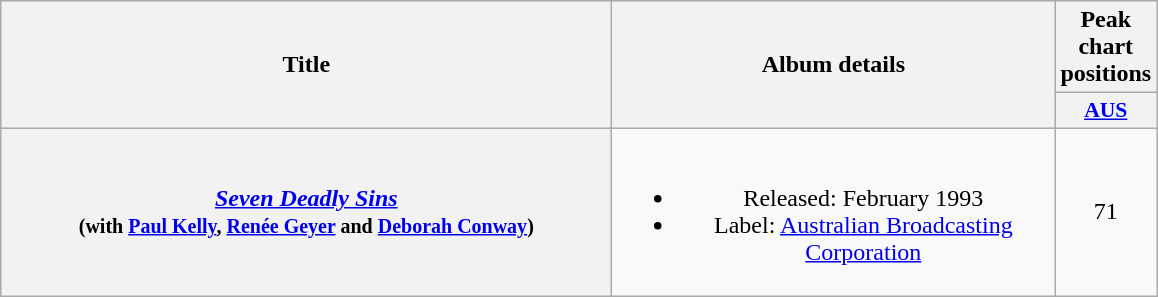<table class="wikitable plainrowheaders" style="text-align:center;">
<tr>
<th scope="col" rowspan="2" style="width:25em;">Title</th>
<th scope="col" rowspan="2" style="width:18em;">Album details</th>
<th colspan="1">Peak chart positions</th>
</tr>
<tr>
<th scope="col" style="width:3em; font-size:90%"><a href='#'>AUS</a><br></th>
</tr>
<tr>
<th scope="row"><em><a href='#'>Seven Deadly Sins</a></em> <br> <small> (with <a href='#'>Paul Kelly</a>, <a href='#'>Renée Geyer</a> and <a href='#'>Deborah Conway</a>)</small></th>
<td><br><ul><li>Released: February 1993</li><li>Label: <a href='#'>Australian Broadcasting Corporation</a></li></ul></td>
<td>71</td>
</tr>
</table>
